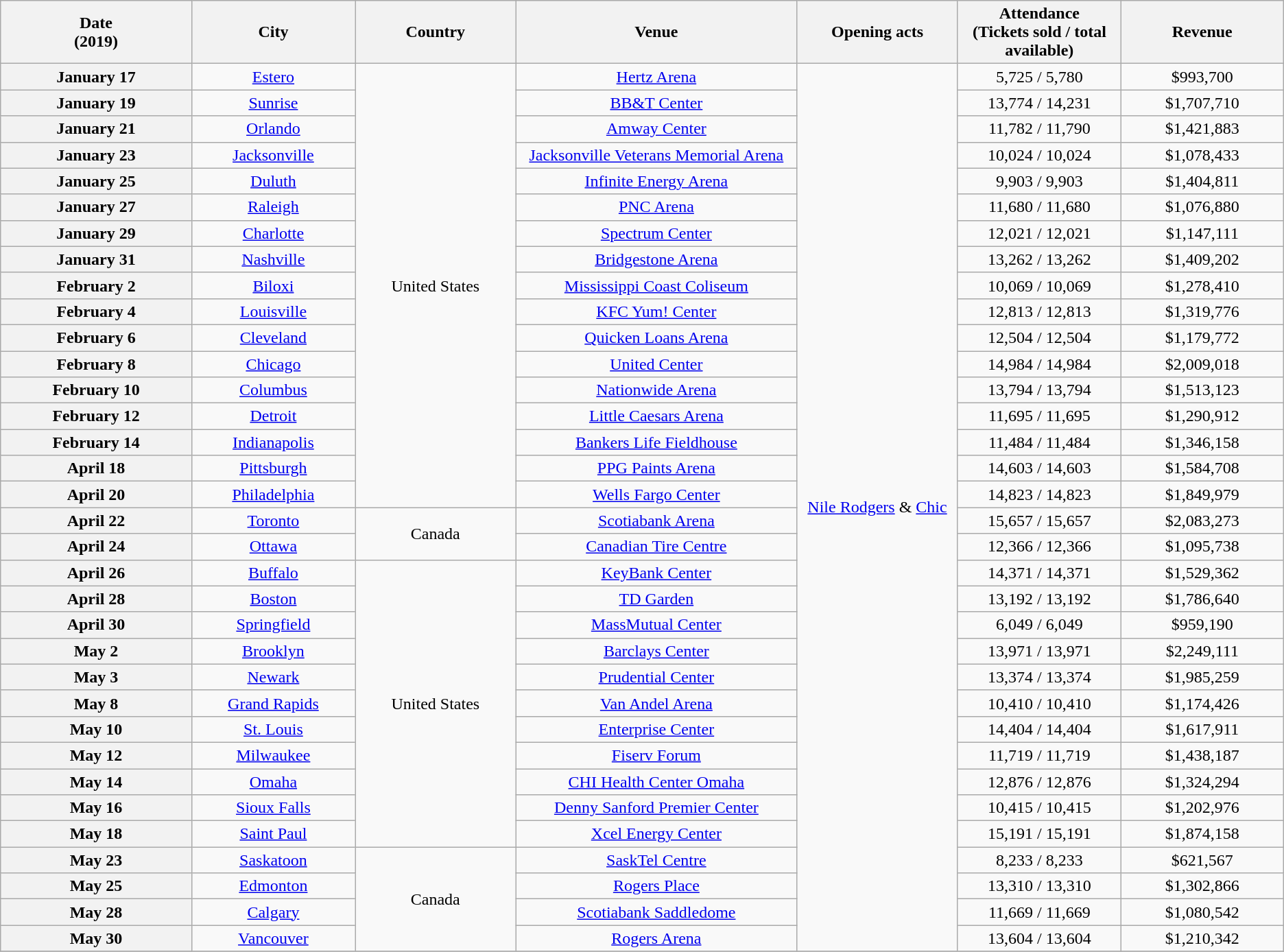<table class="wikitable plainrowheaders" style="text-align:center;">
<tr>
<th scope="col" style="width:12em;">Date<br>(2019)</th>
<th scope="col" style="width:10em;">City</th>
<th scope="col" style="width:10em;">Country</th>
<th scope="col" style="width:18em;">Venue</th>
<th scope="col" style="width:10em;">Opening acts</th>
<th scope="col" style="width:10em;">Attendance<br>(Tickets sold / total available)</th>
<th scope="col" style="width:10em;">Revenue</th>
</tr>
<tr>
<th scope="row">January 17</th>
<td><a href='#'>Estero</a></td>
<td rowspan="17">United States</td>
<td><a href='#'>Hertz Arena</a></td>
<td rowspan="34"><a href='#'>Nile Rodgers</a> & <a href='#'>Chic</a></td>
<td>5,725 / 5,780</td>
<td>$993,700</td>
</tr>
<tr>
<th scope="row">January 19</th>
<td><a href='#'>Sunrise</a></td>
<td><a href='#'>BB&T Center</a></td>
<td>13,774 / 14,231</td>
<td>$1,707,710</td>
</tr>
<tr>
<th scope="row">January 21</th>
<td><a href='#'>Orlando</a></td>
<td><a href='#'>Amway Center</a></td>
<td>11,782 / 11,790</td>
<td>$1,421,883</td>
</tr>
<tr>
<th scope="row">January 23</th>
<td><a href='#'>Jacksonville</a></td>
<td><a href='#'>Jacksonville Veterans Memorial Arena</a></td>
<td>10,024 / 10,024</td>
<td>$1,078,433</td>
</tr>
<tr>
<th scope="row">January 25</th>
<td><a href='#'>Duluth</a></td>
<td><a href='#'>Infinite Energy Arena</a></td>
<td>9,903 / 9,903</td>
<td>$1,404,811</td>
</tr>
<tr>
<th scope="row">January 27</th>
<td><a href='#'>Raleigh</a></td>
<td><a href='#'>PNC Arena</a></td>
<td>11,680 / 11,680</td>
<td>$1,076,880</td>
</tr>
<tr>
<th scope="row">January 29</th>
<td><a href='#'>Charlotte</a></td>
<td><a href='#'>Spectrum Center</a></td>
<td>12,021 / 12,021</td>
<td>$1,147,111</td>
</tr>
<tr>
<th scope="row">January 31</th>
<td><a href='#'>Nashville</a></td>
<td><a href='#'>Bridgestone Arena</a></td>
<td>13,262 / 13,262</td>
<td>$1,409,202</td>
</tr>
<tr>
<th scope="row">February 2</th>
<td><a href='#'>Biloxi</a></td>
<td><a href='#'>Mississippi Coast Coliseum</a></td>
<td>10,069 / 10,069</td>
<td>$1,278,410</td>
</tr>
<tr>
<th scope="row">February 4</th>
<td><a href='#'>Louisville</a></td>
<td><a href='#'>KFC Yum! Center</a></td>
<td>12,813 / 12,813</td>
<td>$1,319,776</td>
</tr>
<tr>
<th scope="row">February 6</th>
<td><a href='#'>Cleveland</a></td>
<td><a href='#'>Quicken Loans Arena</a></td>
<td>12,504 / 12,504</td>
<td>$1,179,772</td>
</tr>
<tr>
<th scope="row">February 8</th>
<td><a href='#'>Chicago</a></td>
<td><a href='#'>United Center</a></td>
<td>14,984 / 14,984</td>
<td>$2,009,018</td>
</tr>
<tr>
<th scope="row">February 10</th>
<td><a href='#'>Columbus</a></td>
<td><a href='#'>Nationwide Arena</a></td>
<td>13,794 / 13,794</td>
<td>$1,513,123</td>
</tr>
<tr>
<th scope="row">February 12</th>
<td><a href='#'>Detroit</a></td>
<td><a href='#'>Little Caesars Arena</a></td>
<td>11,695 / 11,695</td>
<td>$1,290,912</td>
</tr>
<tr>
<th scope="row">February 14</th>
<td><a href='#'>Indianapolis</a></td>
<td><a href='#'>Bankers Life Fieldhouse</a></td>
<td>11,484 / 11,484</td>
<td>$1,346,158</td>
</tr>
<tr>
<th scope="row">April 18</th>
<td><a href='#'>Pittsburgh</a></td>
<td><a href='#'>PPG Paints Arena</a></td>
<td>14,603 / 14,603</td>
<td>$1,584,708</td>
</tr>
<tr>
<th scope="row">April 20</th>
<td><a href='#'>Philadelphia</a></td>
<td><a href='#'>Wells Fargo Center</a></td>
<td>14,823 / 14,823</td>
<td>$1,849,979</td>
</tr>
<tr>
<th scope="row">April 22</th>
<td><a href='#'>Toronto</a></td>
<td rowspan="2">Canada</td>
<td><a href='#'>Scotiabank Arena</a></td>
<td>15,657 / 15,657</td>
<td>$2,083,273</td>
</tr>
<tr>
<th scope="row">April 24</th>
<td><a href='#'>Ottawa</a></td>
<td><a href='#'>Canadian Tire Centre</a></td>
<td>12,366 / 12,366</td>
<td>$1,095,738</td>
</tr>
<tr>
<th scope="row">April 26</th>
<td><a href='#'>Buffalo</a></td>
<td rowspan="11">United States</td>
<td><a href='#'>KeyBank Center</a></td>
<td>14,371 / 14,371</td>
<td>$1,529,362</td>
</tr>
<tr>
<th scope="row">April 28</th>
<td><a href='#'>Boston</a></td>
<td><a href='#'>TD Garden</a></td>
<td>13,192 / 13,192</td>
<td>$1,786,640</td>
</tr>
<tr>
<th scope="row">April 30</th>
<td><a href='#'>Springfield</a></td>
<td><a href='#'>MassMutual Center</a></td>
<td>6,049 / 6,049</td>
<td>$959,190</td>
</tr>
<tr>
<th scope="row">May 2</th>
<td><a href='#'>Brooklyn</a></td>
<td><a href='#'>Barclays Center</a></td>
<td>13,971 / 13,971</td>
<td>$2,249,111</td>
</tr>
<tr>
<th scope="row">May 3</th>
<td><a href='#'>Newark</a></td>
<td><a href='#'>Prudential Center</a></td>
<td>13,374 / 13,374</td>
<td>$1,985,259</td>
</tr>
<tr>
<th scope="row">May 8</th>
<td><a href='#'>Grand Rapids</a></td>
<td><a href='#'>Van Andel Arena</a></td>
<td>10,410 / 10,410</td>
<td>$1,174,426</td>
</tr>
<tr>
<th scope="row">May 10</th>
<td><a href='#'>St. Louis</a></td>
<td><a href='#'>Enterprise Center</a></td>
<td>14,404 / 14,404</td>
<td>$1,617,911</td>
</tr>
<tr>
<th scope="row">May 12</th>
<td><a href='#'>Milwaukee</a></td>
<td><a href='#'>Fiserv Forum</a></td>
<td>11,719 / 11,719</td>
<td>$1,438,187</td>
</tr>
<tr>
<th scope="row">May 14</th>
<td><a href='#'>Omaha</a></td>
<td><a href='#'>CHI Health Center Omaha</a></td>
<td>12,876 / 12,876</td>
<td>$1,324,294</td>
</tr>
<tr>
<th scope="row">May 16</th>
<td><a href='#'>Sioux Falls</a></td>
<td><a href='#'>Denny Sanford Premier Center</a></td>
<td>10,415 / 10,415</td>
<td>$1,202,976</td>
</tr>
<tr>
<th scope="row">May 18</th>
<td><a href='#'>Saint Paul</a></td>
<td><a href='#'>Xcel Energy Center</a></td>
<td>15,191 / 15,191</td>
<td>$1,874,158</td>
</tr>
<tr>
<th scope="row">May 23</th>
<td><a href='#'>Saskatoon</a></td>
<td rowspan="4">Canada</td>
<td><a href='#'>SaskTel Centre</a></td>
<td>8,233 / 8,233</td>
<td>$621,567</td>
</tr>
<tr>
<th scope="row">May 25</th>
<td><a href='#'>Edmonton</a></td>
<td><a href='#'>Rogers Place</a></td>
<td>13,310 / 13,310</td>
<td>$1,302,866</td>
</tr>
<tr>
<th scope="row">May 28</th>
<td><a href='#'>Calgary</a></td>
<td><a href='#'>Scotiabank Saddledome</a></td>
<td>11,669 / 11,669</td>
<td>$1,080,542</td>
</tr>
<tr>
<th scope="row">May 30</th>
<td><a href='#'>Vancouver</a></td>
<td><a href='#'>Rogers Arena</a></td>
<td>13,604 / 13,604</td>
<td>$1,210,342</td>
</tr>
<tr>
</tr>
</table>
